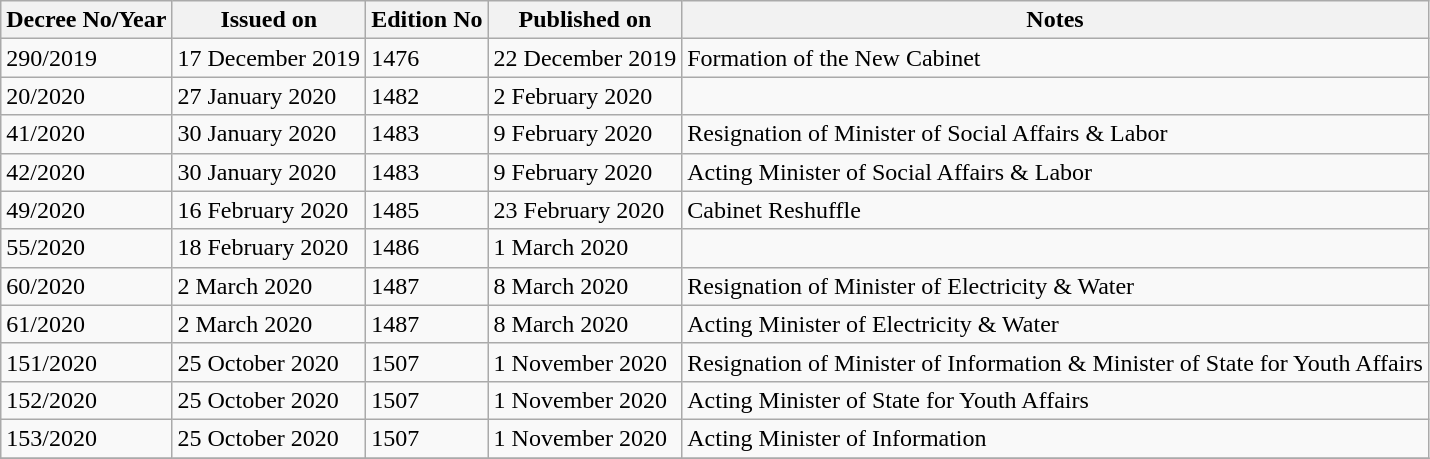<table class="wikitable">
<tr>
<th>Decree No/Year</th>
<th>Issued on</th>
<th>Edition No</th>
<th>Published on</th>
<th>Notes</th>
</tr>
<tr>
<td>290/2019</td>
<td>17 December 2019</td>
<td>1476</td>
<td>22 December 2019</td>
<td>Formation of the New Cabinet</td>
</tr>
<tr>
<td>20/2020</td>
<td>27 January 2020</td>
<td>1482</td>
<td>2 February 2020</td>
<td></td>
</tr>
<tr>
<td>41/2020</td>
<td>30 January 2020</td>
<td>1483</td>
<td>9 February 2020</td>
<td>Resignation of Minister of Social Affairs & Labor</td>
</tr>
<tr>
<td>42/2020</td>
<td>30 January 2020</td>
<td>1483</td>
<td>9 February 2020</td>
<td>Acting Minister of Social Affairs & Labor</td>
</tr>
<tr>
<td>49/2020</td>
<td>16 February 2020</td>
<td>1485</td>
<td>23 February 2020</td>
<td>Cabinet Reshuffle</td>
</tr>
<tr>
<td>55/2020</td>
<td>18 February 2020</td>
<td>1486</td>
<td>1 March 2020</td>
<td></td>
</tr>
<tr>
<td>60/2020</td>
<td>2 March 2020</td>
<td>1487</td>
<td>8 March 2020</td>
<td>Resignation of Minister of Electricity & Water</td>
</tr>
<tr>
<td>61/2020</td>
<td>2 March 2020</td>
<td>1487</td>
<td>8 March 2020</td>
<td>Acting Minister of Electricity & Water</td>
</tr>
<tr>
<td>151/2020</td>
<td>25 October 2020</td>
<td>1507</td>
<td>1 November 2020</td>
<td>Resignation of Minister of Information & Minister of State for Youth Affairs</td>
</tr>
<tr>
<td>152/2020</td>
<td>25 October 2020</td>
<td>1507</td>
<td>1 November 2020</td>
<td>Acting Minister of State for Youth Affairs</td>
</tr>
<tr>
<td>153/2020</td>
<td>25 October 2020</td>
<td>1507</td>
<td>1 November 2020</td>
<td>Acting Minister of Information</td>
</tr>
<tr>
</tr>
</table>
